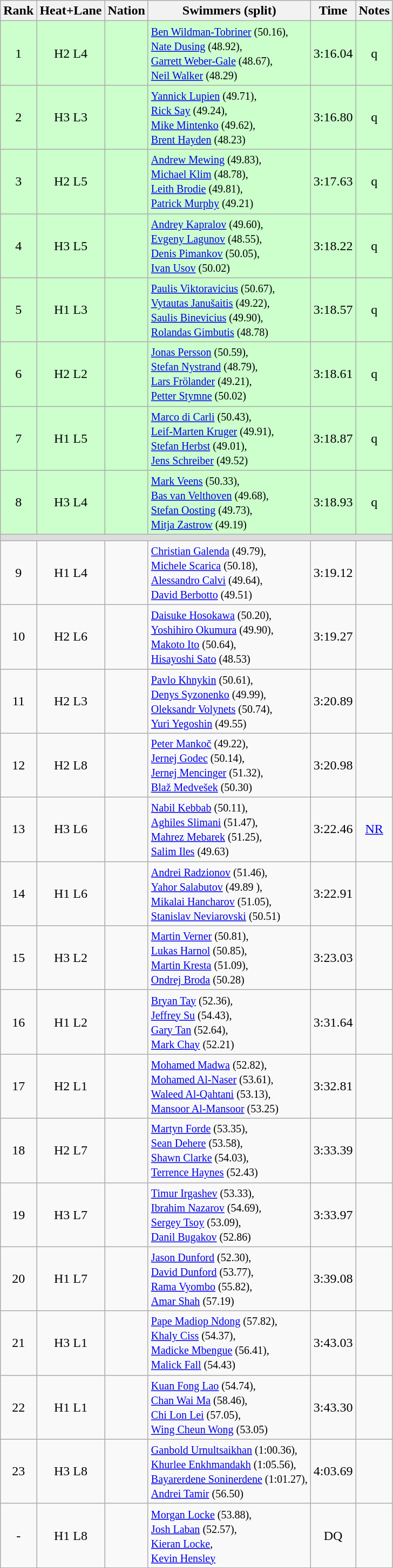<table class="wikitable sortable" style="text-align:center">
<tr>
<th>Rank</th>
<th>Heat+Lane</th>
<th>Nation</th>
<th>Swimmers (split)</th>
<th>Time</th>
<th>Notes</th>
</tr>
<tr bgcolor=ccffcc>
<td>1</td>
<td>H2 L4</td>
<td align=left></td>
<td align=left><small> <a href='#'>Ben Wildman-Tobriner</a> (50.16),<br> <a href='#'>Nate Dusing</a> (48.92),<br> <a href='#'>Garrett Weber-Gale</a> (48.67),<br> <a href='#'>Neil Walker</a> (48.29) </small></td>
<td>3:16.04</td>
<td>q</td>
</tr>
<tr bgcolor=ccffcc>
<td>2</td>
<td>H3 L3</td>
<td align=left></td>
<td align=left><small> <a href='#'>Yannick Lupien</a> (49.71),<br> <a href='#'>Rick Say</a> (49.24),<br> <a href='#'>Mike Mintenko</a> (49.62),<br> <a href='#'>Brent Hayden</a> (48.23) </small></td>
<td>3:16.80</td>
<td>q</td>
</tr>
<tr bgcolor=ccffcc>
<td>3</td>
<td>H2 L5</td>
<td align=left></td>
<td align=left><small> <a href='#'>Andrew Mewing</a> (49.83),<br> <a href='#'>Michael Klim</a> (48.78),<br> <a href='#'>Leith Brodie</a> (49.81),<br> <a href='#'>Patrick Murphy</a> (49.21) </small></td>
<td>3:17.63</td>
<td>q</td>
</tr>
<tr bgcolor=ccffcc>
<td>4</td>
<td>H3 L5</td>
<td align=left></td>
<td align=left><small> <a href='#'>Andrey Kapralov</a> (49.60),<br> <a href='#'>Evgeny Lagunov</a> (48.55),<br> <a href='#'>Denis Pimankov</a> (50.05),<br> <a href='#'>Ivan Usov</a> (50.02) </small></td>
<td>3:18.22</td>
<td>q</td>
</tr>
<tr bgcolor=ccffcc>
<td>5</td>
<td>H1 L3</td>
<td align=left></td>
<td align=left><small> <a href='#'>Paulis Viktoravicius</a> (50.67),<br> <a href='#'>Vytautas Janušaitis</a> (49.22),<br> <a href='#'>Saulis Binevicius</a> (49.90),<br> <a href='#'>Rolandas Gimbutis</a> (48.78) </small></td>
<td>3:18.57</td>
<td>q</td>
</tr>
<tr bgcolor=ccffcc>
<td>6</td>
<td>H2 L2</td>
<td align=left></td>
<td align=left><small> <a href='#'>Jonas Persson</a> (50.59),<br> <a href='#'>Stefan Nystrand</a> (48.79),<br> <a href='#'>Lars Frölander</a> (49.21),<br> <a href='#'>Petter Stymne</a> (50.02) </small></td>
<td>3:18.61</td>
<td>q</td>
</tr>
<tr bgcolor=ccffcc>
<td>7</td>
<td>H1 L5</td>
<td align=left></td>
<td align=left><small> <a href='#'>Marco di Carli</a> (50.43),<br> <a href='#'>Leif-Marten Kruger</a> (49.91),<br> <a href='#'>Stefan Herbst</a> (49.01),<br> <a href='#'>Jens Schreiber</a> (49.52) </small></td>
<td>3:18.87</td>
<td>q</td>
</tr>
<tr bgcolor=ccffcc>
<td>8</td>
<td>H3 L4</td>
<td align=left></td>
<td align=left><small> <a href='#'>Mark Veens</a> (50.33),<br> <a href='#'>Bas van Velthoven</a> (49.68),<br> <a href='#'>Stefan Oosting</a> (49.73),<br> <a href='#'>Mitja Zastrow</a> (49.19) </small></td>
<td>3:18.93</td>
<td>q</td>
</tr>
<tr bgcolor=#DDDDDD>
<td colspan=6></td>
</tr>
<tr>
<td>9</td>
<td>H1 L4</td>
<td align=left></td>
<td align=left><small> <a href='#'>Christian Galenda</a> (49.79),<br> <a href='#'>Michele Scarica</a> (50.18),<br> <a href='#'>Alessandro Calvi</a> (49.64),<br> <a href='#'>David Berbotto</a> (49.51) </small></td>
<td>3:19.12</td>
<td></td>
</tr>
<tr>
<td>10</td>
<td>H2 L6</td>
<td align=left></td>
<td align=left><small> <a href='#'>Daisuke Hosokawa</a> (50.20),<br> <a href='#'>Yoshihiro Okumura</a> (49.90),<br> <a href='#'>Makoto Ito</a> (50.64),<br> <a href='#'>Hisayoshi Sato</a> (48.53) </small></td>
<td>3:19.27</td>
<td></td>
</tr>
<tr>
<td>11</td>
<td>H2 L3</td>
<td align=left></td>
<td align=left><small> <a href='#'>Pavlo Khnykin</a> (50.61),<br> <a href='#'>Denys Syzonenko</a> (49.99),<br> <a href='#'>Oleksandr Volynets</a> (50.74),<br> <a href='#'>Yuri Yegoshin</a> (49.55) </small></td>
<td>3:20.89</td>
<td></td>
</tr>
<tr>
<td>12</td>
<td>H2 L8</td>
<td align=left></td>
<td align=left><small> <a href='#'>Peter Mankoč</a> (49.22),<br> <a href='#'>Jernej Godec</a> (50.14),<br> <a href='#'>Jernej Mencinger</a> (51.32),<br> <a href='#'>Blaž Medvešek</a> (50.30) </small></td>
<td>3:20.98</td>
<td></td>
</tr>
<tr>
<td>13</td>
<td>H3 L6</td>
<td align=left></td>
<td align=left><small> <a href='#'>Nabil Kebbab</a> (50.11),<br> <a href='#'>Aghiles Slimani</a> (51.47),<br> <a href='#'>Mahrez Mebarek</a> (51.25),<br> <a href='#'>Salim Iles</a> (49.63) </small></td>
<td>3:22.46</td>
<td><a href='#'>NR</a></td>
</tr>
<tr>
<td>14</td>
<td>H1 L6</td>
<td align=left></td>
<td align=left><small> <a href='#'>Andrei Radzionov</a> (51.46),<br> <a href='#'>Yahor Salabutov</a> (49.89 ),<br> <a href='#'>Mikalai Hancharov</a> (51.05),<br> <a href='#'>Stanislav Neviarovski</a> (50.51) </small></td>
<td>3:22.91</td>
<td></td>
</tr>
<tr>
<td>15</td>
<td>H3 L2</td>
<td align=left></td>
<td align=left><small> <a href='#'>Martin Verner</a> (50.81),<br> <a href='#'>Lukas Harnol</a> (50.85),<br> <a href='#'>Martin Kresta</a> (51.09),<br> <a href='#'>Ondrej Broda</a> (50.28) </small></td>
<td>3:23.03</td>
<td></td>
</tr>
<tr>
<td>16</td>
<td>H1 L2</td>
<td align=left></td>
<td align=left><small> <a href='#'>Bryan Tay</a> (52.36),<br> <a href='#'>Jeffrey Su</a> (54.43),<br> <a href='#'>Gary Tan</a> (52.64),<br> <a href='#'>Mark Chay</a> (52.21) </small></td>
<td>3:31.64</td>
<td></td>
</tr>
<tr>
<td>17</td>
<td>H2 L1</td>
<td align=left></td>
<td align=left><small> <a href='#'>Mohamed Madwa</a> (52.82),<br> <a href='#'>Mohamed Al-Naser</a> (53.61),<br> <a href='#'>Waleed Al-Qahtani</a> (53.13),<br> <a href='#'>Mansoor Al-Mansoor</a> (53.25) </small></td>
<td>3:32.81</td>
<td></td>
</tr>
<tr>
<td>18</td>
<td>H2 L7</td>
<td align=left></td>
<td align=left><small> <a href='#'>Martyn Forde</a> (53.35),<br> <a href='#'>Sean Dehere</a> (53.58),<br> <a href='#'>Shawn Clarke</a> (54.03),<br> <a href='#'>Terrence Haynes</a> (52.43) </small></td>
<td>3:33.39</td>
<td></td>
</tr>
<tr>
<td>19</td>
<td>H3 L7</td>
<td align=left></td>
<td align=left><small> <a href='#'>Timur Irgashev</a> (53.33),<br> <a href='#'>Ibrahim Nazarov</a> (54.69),<br> <a href='#'>Sergey Tsoy</a> (53.09),<br> <a href='#'>Danil Bugakov</a> (52.86) </small></td>
<td>3:33.97</td>
<td></td>
</tr>
<tr>
<td>20</td>
<td>H1 L7</td>
<td align=left></td>
<td align=left><small> <a href='#'>Jason Dunford</a> (52.30),<br> <a href='#'>David Dunford</a> (53.77),<br> <a href='#'>Rama Vyombo</a> (55.82),<br> <a href='#'>Amar Shah</a> (57.19) </small></td>
<td>3:39.08</td>
<td></td>
</tr>
<tr>
<td>21</td>
<td>H3 L1</td>
<td align=left></td>
<td align=left><small> <a href='#'>Pape Madiop Ndong</a> (57.82),<br> <a href='#'>Khaly Ciss</a> (54.37),<br> <a href='#'>Madicke Mbengue</a> (56.41),<br> <a href='#'>Malick Fall</a> (54.43) </small></td>
<td>3:43.03</td>
<td></td>
</tr>
<tr>
<td>22</td>
<td>H1 L1</td>
<td align=left></td>
<td align=left><small> <a href='#'>Kuan Fong Lao</a> (54.74),<br> <a href='#'>Chan Wai Ma</a> (58.46),<br> <a href='#'>Chi Lon Lei</a> (57.05),<br> <a href='#'>Wing Cheun Wong</a> (53.05) </small></td>
<td>3:43.30</td>
<td></td>
</tr>
<tr>
<td>23</td>
<td>H3 L8</td>
<td align=left></td>
<td align=left><small> <a href='#'>Ganbold Urnultsaikhan</a> (1:00.36),<br> <a href='#'>Khurlee Enkhmandakh</a> (1:05.56),<br> <a href='#'>Bayarerdene Soninerdene</a> (1:01.27),<br> <a href='#'>Andrei Tamir</a> (56.50) </small></td>
<td>4:03.69</td>
<td></td>
</tr>
<tr>
<td>-</td>
<td>H1 L8</td>
<td align=left></td>
<td align=left><small> <a href='#'>Morgan Locke</a> (53.88),<br> <a href='#'>Josh Laban</a> (52.57),<br> <a href='#'>Kieran Locke</a>,<br> <a href='#'>Kevin Hensley</a> </small></td>
<td>DQ</td>
<td></td>
</tr>
<tr>
</tr>
</table>
